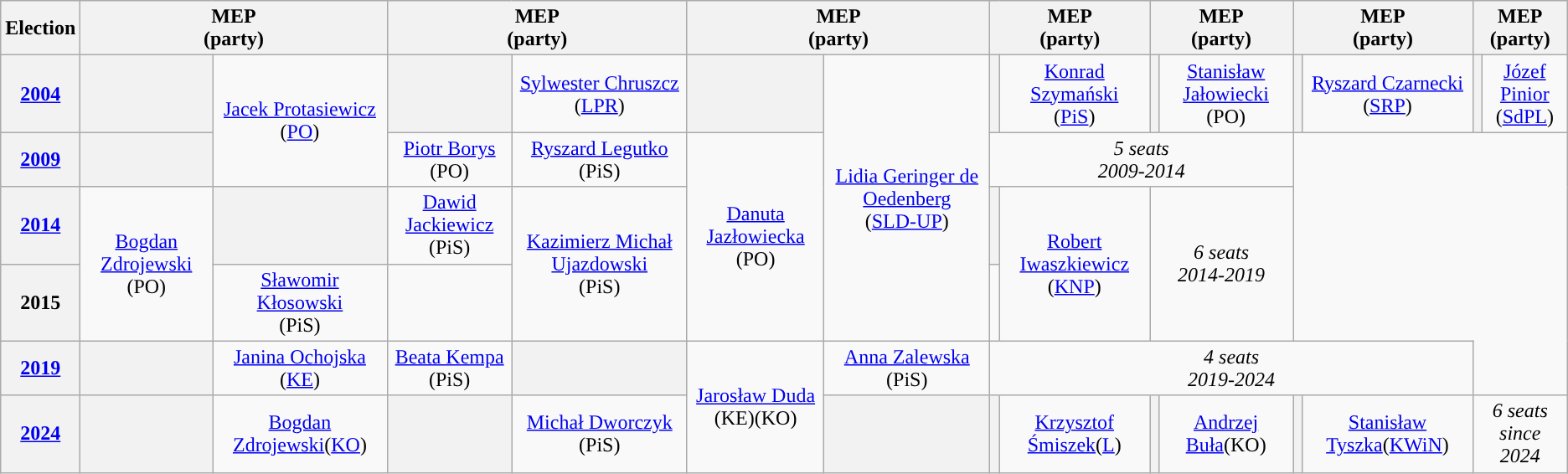<table class= "wikitable" style= "text-align:center">
<tr>
<th>Election</th>
<th colspan=2>MEP<br>(party)</th>
<th colspan=2>MEP<br>(party)</th>
<th colspan=2>MEP<br>(party)</th>
<th colspan=2>MEP<br>(party)</th>
<th colspan=2>MEP<br>(party)</th>
<th colspan=2>MEP<br>(party)</th>
<th colspan=2>MEP<br>(party)</th>
</tr>
<tr>
<th><a href='#'>2004</a></th>
<th style="background-color: "></th>
<td rowspan=2><a href='#'>Jacek Protasiewicz</a><br>(<a href='#'>PO</a>)</td>
<th style="background-color: "></th>
<td rowspan=1><a href='#'>Sylwester Chruszcz</a><br>(<a href='#'>LPR</a>)</td>
<th style="background-color: "></th>
<td rowspan=4><a href='#'>Lidia Geringer de Oedenberg</a><br>(<a href='#'>SLD-UP</a>)</td>
<th style="background-color: "></th>
<td rowspan=1><a href='#'>Konrad Szymański</a><br>(<a href='#'>PiS</a>)</td>
<th style="background-color: "></th>
<td rowspan=1><a href='#'>Stanisław Jałowiecki</a><br>(PO)</td>
<th style="background-color: "></th>
<td rowspan=1><a href='#'>Ryszard Czarnecki</a><br>(<a href='#'>SRP</a>)</td>
<th style="background-color: "></th>
<td rowspan=1><a href='#'>Józef Pinior</a><br>(<a href='#'>SdPL</a>)</td>
</tr>
<tr>
<th><a href='#'>2009</a></th>
<th style="background-color: "></th>
<td rowspan=1><a href='#'>Piotr Borys</a><br>(PO)</td>
<td rowspan=1><a href='#'>Ryszard Legutko</a><br>(PiS)</td>
<td rowspan=3><a href='#'>Danuta Jazłowiecka</a><br>(PO)</td>
<td colspan=4 rowspan=1><em>5 seats<br>2009-2014</em></td>
</tr>
<tr>
<th><a href='#'>2014</a></th>
<td rowspan=2><a href='#'>Bogdan Zdrojewski</a><br>(PO)</td>
<th style="background-color: "></th>
<td rowspan=1><a href='#'>Dawid Jackiewicz</a><br>(PiS)</td>
<td rowspan=2><a href='#'>Kazimierz Michał Ujazdowski</a><br>(PiS)</td>
<th style="background-color: "></th>
<td rowspan=2><a href='#'>Robert Iwaszkiewicz</a><br>(<a href='#'>KNP</a>)</td>
<td colspan=2 rowspan=2><em>6 seats<br>2014-2019</em></td>
</tr>
<tr>
<th>2015</th>
<td rowspan=1><a href='#'>Sławomir Kłosowski</a><br>(PiS)</td>
</tr>
<tr>
<th><a href='#'>2019</a></th>
<th style="background-color: "></th>
<td rowspan=1><a href='#'>Janina Ochojska</a><br>(<a href='#'>KE</a>)</td>
<td rowspan=1><a href='#'>Beata Kempa</a><br>(PiS)</td>
<th style="background-color: "></th>
<td rowspan=2><a href='#'>Jarosław Duda</a><br>(KE)(KO)</td>
<td rowspan=1><a href='#'>Anna Zalewska</a><br>(PiS)</td>
<td colspan=6 rowspan=1><em>4 seats<br>2019-2024</em></td>
</tr>
<tr>
<th><a href='#'>2024</a></th>
<th style="background-color: "></th>
<td><a href='#'>Bogdan Zdrojewski</a>(<a href='#'>KO</a>)</td>
<th style="background-color: "></th>
<td><a href='#'>Michał Dworczyk</a><br>(PiS)</td>
<th style="background-color: "></th>
<th style="background-color: "></th>
<td><a href='#'>Krzysztof Śmiszek</a>(<a href='#'>L</a>)</td>
<th style="background-color: "></th>
<td><a href='#'>Andrzej Buła</a>(KO)</td>
<th style="background-color: "></th>
<td><a href='#'>Stanisław Tyszka</a>(<a href='#'>KWiN</a>)</td>
<td colspan=2><em>6 seats<br>since 2024</em></td>
</tr>
</table>
